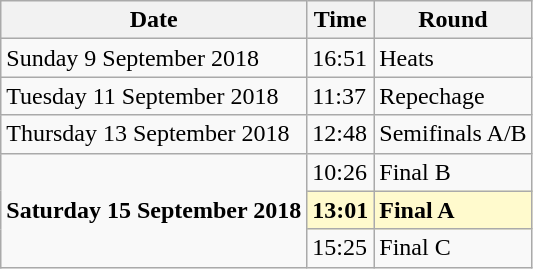<table class="wikitable">
<tr>
<th>Date</th>
<th>Time</th>
<th>Round</th>
</tr>
<tr>
<td>Sunday 9 September 2018</td>
<td>16:51</td>
<td>Heats</td>
</tr>
<tr>
<td>Tuesday 11 September 2018</td>
<td>11:37</td>
<td>Repechage</td>
</tr>
<tr>
<td>Thursday 13 September 2018</td>
<td>12:48</td>
<td>Semifinals A/B</td>
</tr>
<tr>
<td rowspan=3><strong>Saturday 15 September 2018</strong></td>
<td>10:26</td>
<td>Final B</td>
</tr>
<tr>
<td style=background:lemonchiffon><strong>13:01</strong></td>
<td style=background:lemonchiffon><strong>Final A</strong></td>
</tr>
<tr>
<td>15:25</td>
<td>Final C</td>
</tr>
</table>
